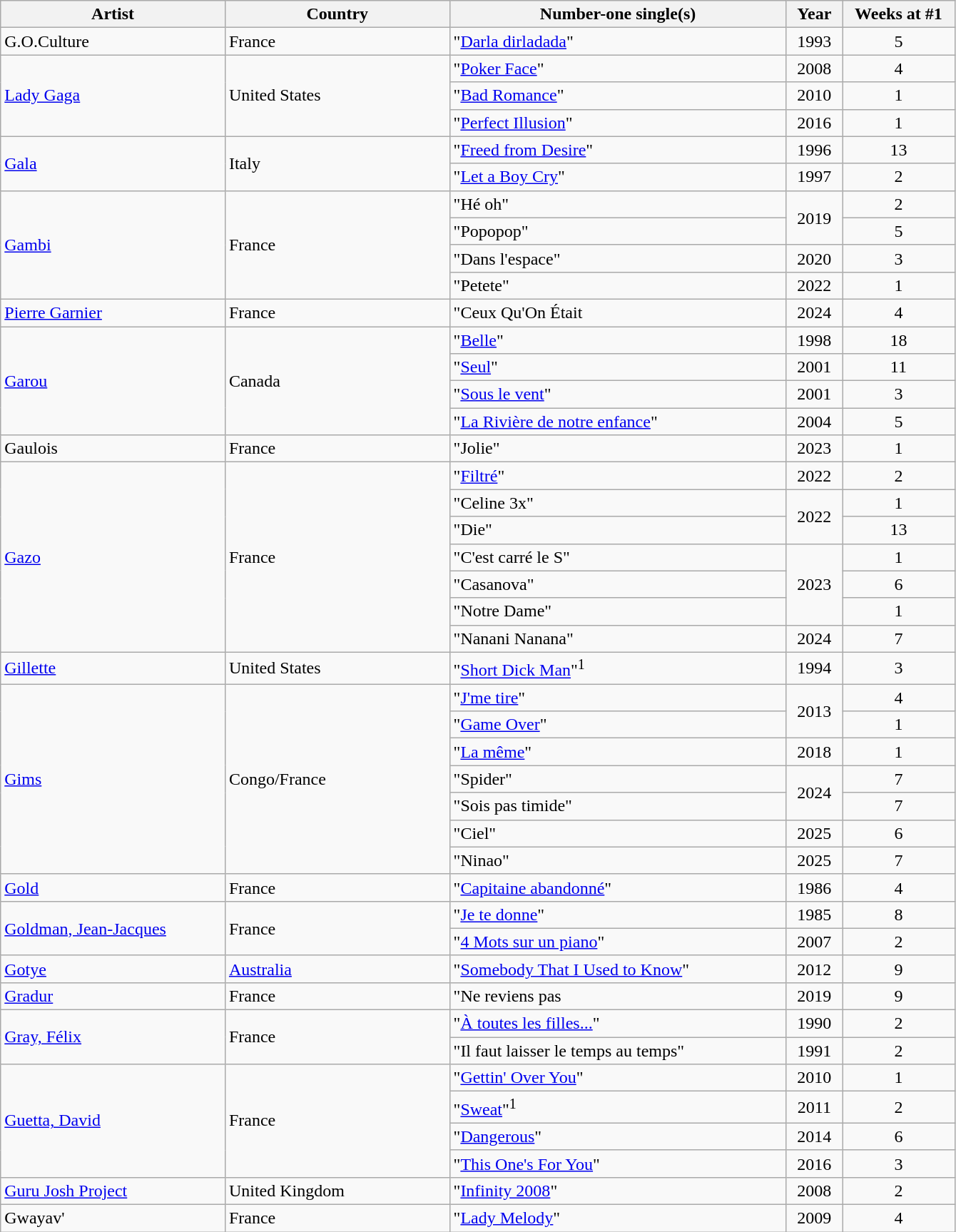<table class="wikitable">
<tr>
<th width="20%">Artist</th>
<th width="20%">Country</th>
<th width="30%">Number-one single(s)</th>
<th width="5%">Year</th>
<th width="10%">Weeks at #1</th>
</tr>
<tr>
<td>G.O.Culture</td>
<td>France</td>
<td>"<a href='#'>Darla dirladada</a>"</td>
<td align=center>1993</td>
<td align=center>5</td>
</tr>
<tr>
<td rowspan="3"><a href='#'>Lady Gaga</a></td>
<td rowspan="3">United States</td>
<td>"<a href='#'>Poker Face</a>"</td>
<td align=center>2008</td>
<td align=center>4</td>
</tr>
<tr>
<td>"<a href='#'>Bad Romance</a>"</td>
<td align=center>2010</td>
<td align=center>1</td>
</tr>
<tr>
<td>"<a href='#'>Perfect Illusion</a>"</td>
<td align=center>2016</td>
<td align=center>1</td>
</tr>
<tr>
<td rowspan="2"><a href='#'>Gala</a></td>
<td rowspan="2">Italy</td>
<td>"<a href='#'>Freed from Desire</a>"</td>
<td align=center>1996</td>
<td align=center>13</td>
</tr>
<tr>
<td>"<a href='#'>Let a Boy Cry</a>"</td>
<td align=center>1997</td>
<td align=center>2</td>
</tr>
<tr>
<td rowspan="4"><a href='#'>Gambi</a></td>
<td rowspan="4">France</td>
<td>"Hé oh"</td>
<td rowspan="2" align=center>2019</td>
<td align=center>2</td>
</tr>
<tr>
<td>"Popopop"</td>
<td align=center>5</td>
</tr>
<tr>
<td>"Dans l'espace"</td>
<td align=center>2020</td>
<td align=center>3</td>
</tr>
<tr>
<td>"Petete"</td>
<td align=center>2022</td>
<td align=center>1</td>
</tr>
<tr>
<td><a href='#'>Pierre Garnier</a></td>
<td>France</td>
<td>"Ceux Qu'On Était</td>
<td align=center>2024</td>
<td align=center>4</td>
</tr>
<tr>
<td rowspan="4"><a href='#'>Garou</a></td>
<td rowspan="4">Canada</td>
<td>"<a href='#'>Belle</a>"</td>
<td align=center>1998</td>
<td align=center>18</td>
</tr>
<tr>
<td>"<a href='#'>Seul</a>"</td>
<td align=center>2001</td>
<td align=center>11</td>
</tr>
<tr>
<td>"<a href='#'>Sous le vent</a>"</td>
<td align=center>2001</td>
<td align=center>3</td>
</tr>
<tr>
<td>"<a href='#'>La Rivière de notre enfance</a>"</td>
<td align=center>2004</td>
<td align=center>5</td>
</tr>
<tr>
<td>Gaulois</td>
<td>France</td>
<td>"Jolie"</td>
<td align=center>2023</td>
<td align=center>1</td>
</tr>
<tr>
<td rowspan=7><a href='#'>Gazo</a></td>
<td rowspan=7>France</td>
<td>"<a href='#'>Filtré</a>"</td>
<td align=center>2022</td>
<td align=center>2</td>
</tr>
<tr>
<td>"Celine 3x"</td>
<td align=center rowspan=2>2022</td>
<td align=center>1</td>
</tr>
<tr>
<td>"Die"</td>
<td align=center>13</td>
</tr>
<tr>
<td>"C'est carré le S"</td>
<td align=center rowspan=3>2023</td>
<td align=center>1</td>
</tr>
<tr>
<td>"Casanova"</td>
<td align=center>6</td>
</tr>
<tr>
<td>"Notre Dame"</td>
<td align=center>1</td>
</tr>
<tr>
<td>"Nanani Nanana"</td>
<td align=center>2024</td>
<td align=center>7</td>
</tr>
<tr>
<td><a href='#'>Gillette</a></td>
<td>United States</td>
<td>"<a href='#'>Short Dick Man</a>"<sup>1</sup></td>
<td align=center>1994</td>
<td align=center>3</td>
</tr>
<tr>
<td rowspan="7"><a href='#'>Gims</a></td>
<td rowspan="7">Congo/France</td>
<td>"<a href='#'>J'me tire</a>"</td>
<td rowspan="2" align=center>2013</td>
<td align=center>4</td>
</tr>
<tr>
<td>"<a href='#'>Game Over</a>"</td>
<td align=center>1</td>
</tr>
<tr>
<td>"<a href='#'>La même</a>"</td>
<td align=center>2018</td>
<td align=center>1</td>
</tr>
<tr>
<td>"Spider"</td>
<td align=center rowspan=2>2024</td>
<td align=center>7</td>
</tr>
<tr>
<td>"Sois pas timide"</td>
<td align=center>7</td>
</tr>
<tr>
<td>"Ciel"</td>
<td align=center>2025</td>
<td align=center>6</td>
</tr>
<tr>
<td>"Ninao"</td>
<td align=center>2025</td>
<td align=center>7</td>
</tr>
<tr>
<td><a href='#'>Gold</a></td>
<td>France</td>
<td>"<a href='#'>Capitaine abandonné</a>"</td>
<td align=center>1986</td>
<td align=center>4</td>
</tr>
<tr>
<td rowspan="2"><a href='#'>Goldman, Jean-Jacques</a></td>
<td rowspan="2">France</td>
<td>"<a href='#'>Je te donne</a>"</td>
<td align=center>1985</td>
<td align=center>8</td>
</tr>
<tr>
<td>"<a href='#'>4 Mots sur un piano</a>"</td>
<td align=center>2007</td>
<td align=center>2</td>
</tr>
<tr>
<td><a href='#'>Gotye</a></td>
<td><a href='#'>Australia</a></td>
<td>"<a href='#'>Somebody That I Used to Know</a>"</td>
<td align=center>2012</td>
<td align=center>9</td>
</tr>
<tr>
<td><a href='#'>Gradur</a></td>
<td>France</td>
<td>"Ne reviens pas</td>
<td align=center>2019</td>
<td align=center>9</td>
</tr>
<tr>
<td rowspan="2"><a href='#'>Gray, Félix</a></td>
<td rowspan="2">France</td>
<td>"<a href='#'>À toutes les filles...</a>"</td>
<td align=center>1990</td>
<td align=center>2</td>
</tr>
<tr>
<td>"Il faut laisser le temps au temps"</td>
<td align=center>1991</td>
<td align=center>2</td>
</tr>
<tr>
<td rowspan="4"><a href='#'>Guetta, David</a></td>
<td rowspan="4">France</td>
<td>"<a href='#'>Gettin' Over You</a>"</td>
<td align=center>2010</td>
<td align=center>1</td>
</tr>
<tr>
<td>"<a href='#'>Sweat</a>"<sup>1</sup></td>
<td align=center>2011</td>
<td align=center>2</td>
</tr>
<tr>
<td>"<a href='#'>Dangerous</a>"</td>
<td align=center>2014</td>
<td align=center>6</td>
</tr>
<tr>
<td>"<a href='#'>This One's For You</a>"</td>
<td align=center>2016</td>
<td align=center>3</td>
</tr>
<tr>
<td><a href='#'>Guru Josh Project</a></td>
<td>United Kingdom</td>
<td>"<a href='#'>Infinity 2008</a>"</td>
<td align=center>2008</td>
<td align=center>2</td>
</tr>
<tr>
<td>Gwayav'</td>
<td>France</td>
<td>"<a href='#'>Lady Melody</a>"</td>
<td align=center>2009</td>
<td align=center>4</td>
</tr>
</table>
